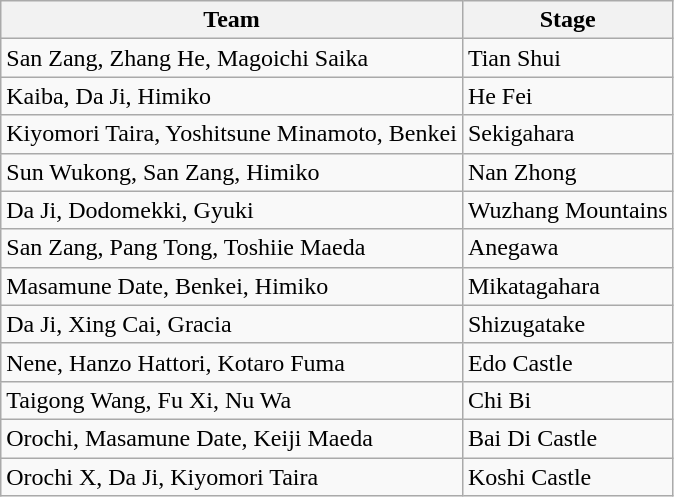<table class="wikitable" border="1">
<tr>
<th>Team</th>
<th>Stage</th>
</tr>
<tr>
<td>San Zang, Zhang He, Magoichi Saika</td>
<td>Tian Shui</td>
</tr>
<tr>
<td>Kaiba, Da Ji, Himiko</td>
<td>He Fei</td>
</tr>
<tr>
<td>Kiyomori Taira, Yoshitsune Minamoto, Benkei</td>
<td>Sekigahara</td>
</tr>
<tr>
<td>Sun Wukong, San Zang, Himiko</td>
<td>Nan Zhong</td>
</tr>
<tr>
<td>Da Ji, Dodomekki, Gyuki</td>
<td>Wuzhang Mountains</td>
</tr>
<tr>
<td>San Zang, Pang Tong, Toshiie Maeda</td>
<td>Anegawa</td>
</tr>
<tr>
<td>Masamune Date, Benkei, Himiko</td>
<td>Mikatagahara</td>
</tr>
<tr>
<td>Da Ji, Xing Cai, Gracia</td>
<td>Shizugatake</td>
</tr>
<tr>
<td>Nene, Hanzo Hattori, Kotaro Fuma</td>
<td>Edo Castle</td>
</tr>
<tr>
<td>Taigong Wang, Fu Xi, Nu Wa</td>
<td>Chi Bi</td>
</tr>
<tr>
<td>Orochi, Masamune Date, Keiji Maeda</td>
<td>Bai Di Castle</td>
</tr>
<tr>
<td>Orochi X, Da Ji, Kiyomori Taira</td>
<td>Koshi Castle</td>
</tr>
</table>
